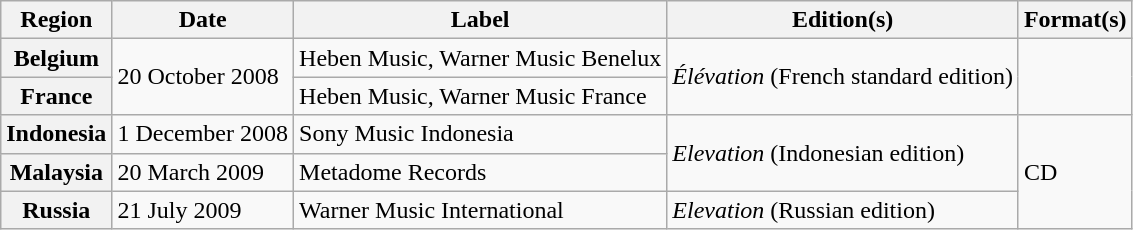<table class="wikitable plainrowheaders">
<tr>
<th scope="col">Region</th>
<th scope="col">Date</th>
<th scope="col">Label</th>
<th scope="col">Edition(s)</th>
<th scope="col">Format(s)</th>
</tr>
<tr>
<th scope="row">Belgium</th>
<td rowspan="2">20 October 2008</td>
<td>Heben Music, Warner Music Benelux</td>
<td rowspan="2"><em>Élévation </em> (French standard edition)</td>
<td rowspan="2"></td>
</tr>
<tr>
<th scope="row">France</th>
<td>Heben Music, Warner Music France</td>
</tr>
<tr>
<th scope="row">Indonesia</th>
<td>1 December 2008</td>
<td>Sony Music Indonesia</td>
<td rowspan="2"><em>Elevation </em> (Indonesian edition)</td>
<td rowspan="3">CD</td>
</tr>
<tr>
<th scope="row">Malaysia</th>
<td>20 March 2009</td>
<td>Metadome Records</td>
</tr>
<tr>
<th scope="row">Russia</th>
<td>21 July 2009</td>
<td>Warner Music International</td>
<td><em>Elevation</em> (Russian edition)</td>
</tr>
</table>
